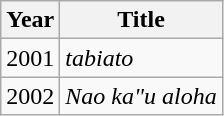<table class="wikitable">
<tr>
<th>Year</th>
<th>Title</th>
</tr>
<tr>
<td>2001</td>
<td><em>tabiato</em></td>
</tr>
<tr>
<td>2002</td>
<td><em>Nao ka"u aloha</em></td>
</tr>
</table>
